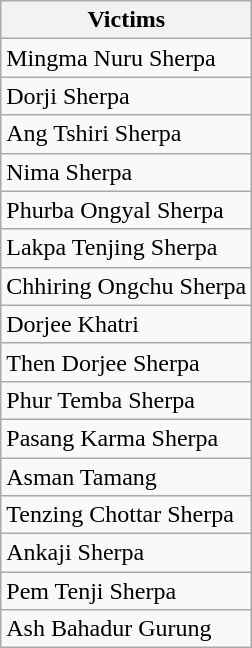<table class="wikitable sortable floatright" style="font-size: 100%; ">
<tr>
<th>Victims</th>
</tr>
<tr>
<td>Mingma Nuru Sherpa</td>
</tr>
<tr>
<td>Dorji Sherpa</td>
</tr>
<tr>
<td>Ang Tshiri Sherpa</td>
</tr>
<tr>
<td>Nima Sherpa</td>
</tr>
<tr>
<td>Phurba Ongyal Sherpa</td>
</tr>
<tr>
<td>Lakpa Tenjing Sherpa</td>
</tr>
<tr>
<td>Chhiring Ongchu Sherpa</td>
</tr>
<tr>
<td>Dorjee Khatri</td>
</tr>
<tr>
<td>Then Dorjee Sherpa</td>
</tr>
<tr>
<td>Phur Temba Sherpa</td>
</tr>
<tr>
<td>Pasang Karma Sherpa</td>
</tr>
<tr>
<td>Asman Tamang</td>
</tr>
<tr>
<td>Tenzing Chottar Sherpa</td>
</tr>
<tr>
<td>Ankaji Sherpa</td>
</tr>
<tr>
<td>Pem Tenji Sherpa</td>
</tr>
<tr>
<td>Ash Bahadur Gurung</td>
</tr>
</table>
